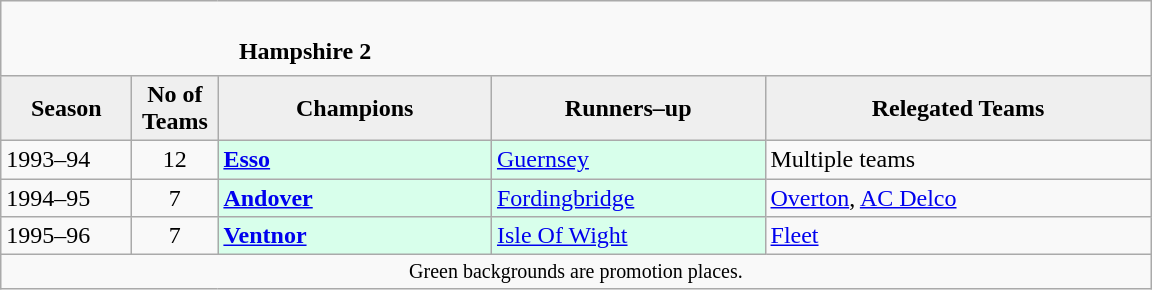<table class="wikitable" style="text-align: left;">
<tr>
<td colspan="11" cellpadding="0" cellspacing="0"><br><table border="0" style="width:100%;" cellpadding="0" cellspacing="0">
<tr>
<td style="width:20%; border:0;"></td>
<td style="border:0;"><strong>Hampshire 2</strong></td>
<td style="width:20%; border:0;"></td>
</tr>
</table>
</td>
</tr>
<tr>
<th style="background:#efefef; width:80px;">Season</th>
<th style="background:#efefef; width:50px;">No of Teams</th>
<th style="background:#efefef; width:175px;">Champions</th>
<th style="background:#efefef; width:175px;">Runners–up</th>
<th style="background:#efefef; width:250px;">Relegated Teams</th>
</tr>
<tr align=left>
<td>1993–94</td>
<td style="text-align: center;">12</td>
<td style="background:#d8ffeb;"><strong><a href='#'>Esso</a></strong></td>
<td style="background:#d8ffeb;"><a href='#'>Guernsey</a></td>
<td>Multiple teams</td>
</tr>
<tr>
<td>1994–95</td>
<td style="text-align: center;">7</td>
<td style="background:#d8ffeb;"><strong><a href='#'>Andover</a></strong></td>
<td style="background:#d8ffeb;"><a href='#'>Fordingbridge</a></td>
<td><a href='#'>Overton</a>, <a href='#'>AC Delco</a></td>
</tr>
<tr>
<td>1995–96</td>
<td style="text-align: center;">7</td>
<td style="background:#d8ffeb;"><strong><a href='#'>Ventnor</a></strong></td>
<td style="background:#d8ffeb;"><a href='#'>Isle Of Wight</a></td>
<td><a href='#'>Fleet</a></td>
</tr>
<tr>
<td colspan="15"  style="border:0; font-size:smaller; text-align:center;">Green backgrounds are promotion places.</td>
</tr>
</table>
